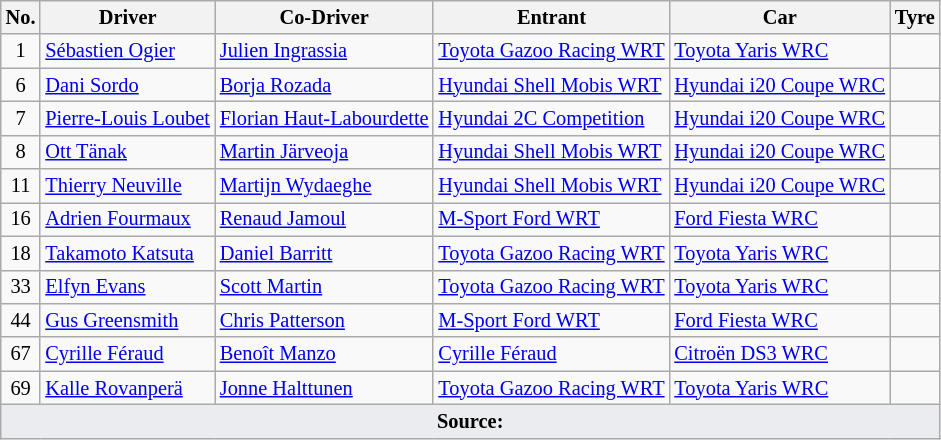<table class="wikitable" style="font-size: 85%;">
<tr>
<th>No.</th>
<th>Driver</th>
<th>Co-Driver</th>
<th>Entrant</th>
<th>Car</th>
<th>Tyre</th>
</tr>
<tr>
<td align="center">1</td>
<td> <a href='#'>Sébastien Ogier</a></td>
<td> <a href='#'>Julien Ingrassia</a></td>
<td> <a href='#'>Toyota Gazoo Racing WRT</a></td>
<td><a href='#'>Toyota Yaris WRC</a></td>
<td align="center"></td>
</tr>
<tr>
<td align="center">6</td>
<td> <a href='#'>Dani Sordo</a></td>
<td> <a href='#'>Borja Rozada</a></td>
<td> <a href='#'>Hyundai Shell Mobis WRT</a></td>
<td><a href='#'>Hyundai i20 Coupe WRC</a></td>
<td align="center"></td>
</tr>
<tr>
<td align="center">7</td>
<td nowrap> <a href='#'>Pierre-Louis Loubet</a></td>
<td> <a href='#'>Florian Haut-Labourdette</a></td>
<td> <a href='#'>Hyundai 2C Competition</a></td>
<td nowrap><a href='#'>Hyundai i20 Coupe WRC</a></td>
<td align="center"></td>
</tr>
<tr>
<td align="center">8</td>
<td> <a href='#'>Ott Tänak</a></td>
<td> <a href='#'>Martin Järveoja</a></td>
<td> <a href='#'>Hyundai Shell Mobis WRT</a></td>
<td nowrap><a href='#'>Hyundai i20 Coupe WRC</a></td>
<td align="center"></td>
</tr>
<tr>
<td align="center">11</td>
<td> <a href='#'>Thierry Neuville</a></td>
<td> <a href='#'>Martijn Wydaeghe</a></td>
<td> <a href='#'>Hyundai Shell Mobis WRT</a></td>
<td><a href='#'>Hyundai i20 Coupe WRC</a></td>
<td align="center"></td>
</tr>
<tr>
<td align="center">16</td>
<td> <a href='#'>Adrien Fourmaux</a></td>
<td> <a href='#'>Renaud Jamoul</a></td>
<td> <a href='#'>M-Sport Ford WRT</a></td>
<td><a href='#'>Ford Fiesta WRC</a></td>
<td align="center"></td>
</tr>
<tr>
<td align="center">18</td>
<td nowrap> <a href='#'>Takamoto Katsuta</a></td>
<td> <a href='#'>Daniel Barritt</a></td>
<td nowrap> <a href='#'>Toyota Gazoo Racing WRT</a></td>
<td><a href='#'>Toyota Yaris WRC</a></td>
<td align="center"></td>
</tr>
<tr>
<td align="center">33</td>
<td> <a href='#'>Elfyn Evans</a></td>
<td nowrap> <a href='#'>Scott Martin</a></td>
<td> <a href='#'>Toyota Gazoo Racing WRT</a></td>
<td><a href='#'>Toyota Yaris WRC</a></td>
<td align="center"></td>
</tr>
<tr>
<td align="center">44</td>
<td nowrap> <a href='#'>Gus Greensmith</a></td>
<td> <a href='#'>Chris Patterson</a></td>
<td> <a href='#'>M-Sport Ford WRT</a></td>
<td nowrap><a href='#'>Ford Fiesta WRC</a></td>
<td align="center"></td>
</tr>
<tr>
<td align="center">67</td>
<td> <a href='#'>Cyrille Féraud</a></td>
<td> <a href='#'>Benoît Manzo</a></td>
<td> <a href='#'>Cyrille Féraud</a></td>
<td><a href='#'>Citroën DS3 WRC</a></td>
<td align="center"></td>
</tr>
<tr>
<td align="center">69</td>
<td> <a href='#'>Kalle Rovanperä</a></td>
<td nowrap> <a href='#'>Jonne Halttunen</a></td>
<td> <a href='#'>Toyota Gazoo Racing WRT</a></td>
<td><a href='#'>Toyota Yaris WRC</a></td>
<td align="center"></td>
</tr>
<tr>
<td colspan="6" style="background-color:#EAECF0;text-align:center"><strong>Source:</strong></td>
</tr>
</table>
